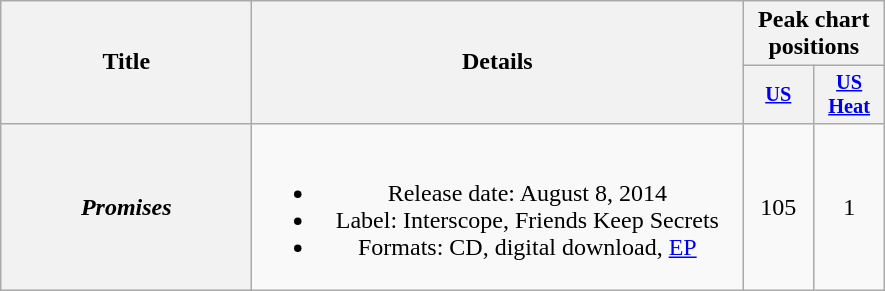<table class="wikitable plainrowheaders" style="text-align:center;">
<tr>
<th rowspan="2" style="width:10em;">Title</th>
<th rowspan="2" style="width:20em;">Details</th>
<th colspan="2">Peak chart<br>positions</th>
</tr>
<tr>
<th scope="col" style="width:3em;font-size:85%;"><a href='#'>US</a><br></th>
<th scope="col" style="width:3em;font-size:85%;"><a href='#'>US<br>Heat</a><br></th>
</tr>
<tr>
<th scope="row"><em>Promises</em></th>
<td><br><ul><li>Release date: August 8, 2014</li><li>Label: Interscope, Friends Keep Secrets</li><li>Formats: CD, digital download, <a href='#'>EP</a></li></ul></td>
<td>105</td>
<td>1</td>
</tr>
</table>
